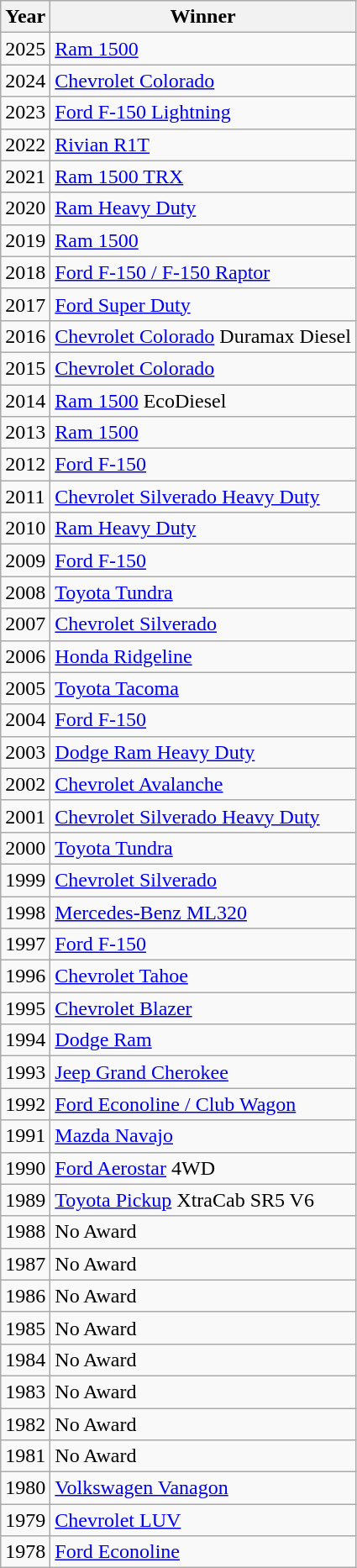<table class="wikitable sortable">
<tr>
<th>Year</th>
<th>Winner</th>
</tr>
<tr>
<td>2025</td>
<td><a href='#'>Ram 1500</a></td>
</tr>
<tr>
<td>2024</td>
<td><a href='#'>Chevrolet Colorado</a></td>
</tr>
<tr>
<td>2023</td>
<td><a href='#'>Ford F-150 Lightning</a></td>
</tr>
<tr>
<td>2022</td>
<td><a href='#'>Rivian R1T</a></td>
</tr>
<tr>
<td>2021</td>
<td><a href='#'>Ram 1500 TRX</a></td>
</tr>
<tr>
<td>2020</td>
<td><a href='#'>Ram Heavy Duty</a></td>
</tr>
<tr>
<td>2019</td>
<td><a href='#'>Ram 1500</a></td>
</tr>
<tr>
<td>2018</td>
<td><a href='#'>Ford F-150 / F-150 Raptor</a></td>
</tr>
<tr>
<td>2017</td>
<td><a href='#'>Ford Super Duty</a></td>
</tr>
<tr>
<td>2016</td>
<td><a href='#'>Chevrolet Colorado</a> Duramax Diesel</td>
</tr>
<tr>
<td>2015</td>
<td><a href='#'>Chevrolet Colorado</a></td>
</tr>
<tr>
<td>2014</td>
<td><a href='#'>Ram 1500</a> EcoDiesel</td>
</tr>
<tr>
<td>2013</td>
<td><a href='#'>Ram 1500</a></td>
</tr>
<tr>
<td>2012</td>
<td><a href='#'>Ford F-150</a></td>
</tr>
<tr>
<td>2011</td>
<td><a href='#'>Chevrolet Silverado Heavy Duty</a></td>
</tr>
<tr>
<td>2010</td>
<td><a href='#'>Ram Heavy Duty</a></td>
</tr>
<tr>
<td>2009</td>
<td><a href='#'>Ford F-150</a></td>
</tr>
<tr>
<td>2008</td>
<td><a href='#'>Toyota Tundra</a></td>
</tr>
<tr>
<td>2007</td>
<td><a href='#'>Chevrolet Silverado</a></td>
</tr>
<tr>
<td>2006</td>
<td><a href='#'>Honda Ridgeline</a></td>
</tr>
<tr>
<td>2005</td>
<td><a href='#'>Toyota Tacoma</a></td>
</tr>
<tr>
<td>2004</td>
<td><a href='#'>Ford F-150</a></td>
</tr>
<tr>
<td>2003</td>
<td><a href='#'>Dodge Ram Heavy Duty</a></td>
</tr>
<tr>
<td>2002</td>
<td><a href='#'>Chevrolet Avalanche</a></td>
</tr>
<tr>
<td>2001</td>
<td><a href='#'>Chevrolet Silverado Heavy Duty</a></td>
</tr>
<tr>
<td>2000</td>
<td><a href='#'>Toyota Tundra</a></td>
</tr>
<tr>
<td>1999</td>
<td><a href='#'>Chevrolet Silverado</a></td>
</tr>
<tr>
<td>1998</td>
<td><a href='#'>Mercedes-Benz ML320</a></td>
</tr>
<tr>
<td>1997</td>
<td><a href='#'>Ford F-150</a></td>
</tr>
<tr>
<td>1996</td>
<td><a href='#'>Chevrolet Tahoe</a></td>
</tr>
<tr>
<td>1995</td>
<td><a href='#'>Chevrolet Blazer</a></td>
</tr>
<tr>
<td>1994</td>
<td><a href='#'>Dodge Ram</a></td>
</tr>
<tr>
<td>1993</td>
<td><a href='#'>Jeep Grand Cherokee</a></td>
</tr>
<tr>
<td>1992</td>
<td><a href='#'>Ford Econoline / Club Wagon</a></td>
</tr>
<tr>
<td>1991</td>
<td><a href='#'>Mazda Navajo</a></td>
</tr>
<tr>
<td>1990</td>
<td><a href='#'>Ford Aerostar</a> 4WD</td>
</tr>
<tr>
<td>1989</td>
<td><a href='#'>Toyota Pickup</a> XtraCab SR5 V6</td>
</tr>
<tr>
<td>1988</td>
<td>No Award</td>
</tr>
<tr>
<td>1987</td>
<td>No Award</td>
</tr>
<tr>
<td>1986</td>
<td>No Award</td>
</tr>
<tr>
<td>1985</td>
<td>No Award</td>
</tr>
<tr>
<td>1984</td>
<td>No Award</td>
</tr>
<tr>
<td>1983</td>
<td>No Award</td>
</tr>
<tr>
<td>1982</td>
<td>No Award</td>
</tr>
<tr>
<td>1981</td>
<td>No Award</td>
</tr>
<tr>
<td>1980</td>
<td><a href='#'>Volkswagen Vanagon</a></td>
</tr>
<tr>
<td>1979</td>
<td><a href='#'>Chevrolet LUV</a></td>
</tr>
<tr>
<td>1978</td>
<td><a href='#'>Ford Econoline</a></td>
</tr>
</table>
